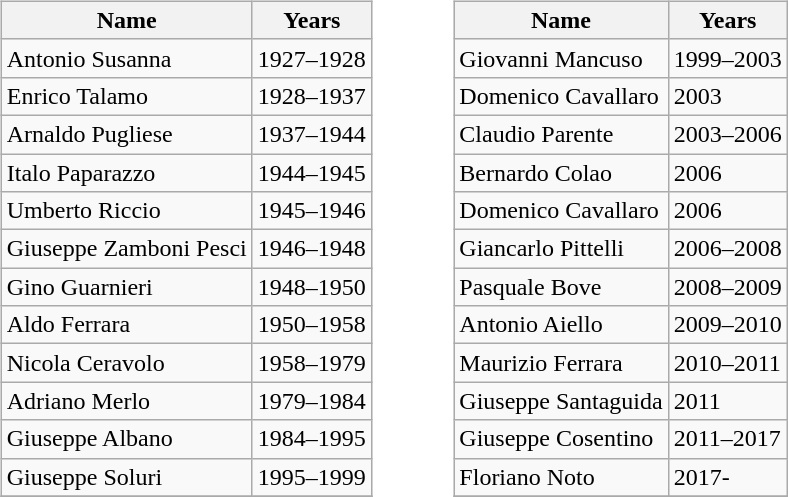<table>
<tr>
<td width="10"> </td>
<td valign="top"><br><table class="wikitable" style="text-align: center">
<tr>
<th rowspan="1">Name</th>
<th rowspan="1">Years</th>
</tr>
<tr>
<td align=left>Antonio Susanna</td>
<td align=left>1927–1928</td>
</tr>
<tr>
<td align=left>Enrico Talamo</td>
<td align=left>1928–1937</td>
</tr>
<tr>
<td align=left>Arnaldo Pugliese</td>
<td align=left>1937–1944</td>
</tr>
<tr>
<td align=left>Italo Paparazzo</td>
<td align=left>1944–1945</td>
</tr>
<tr>
<td align=left>Umberto Riccio</td>
<td align=left>1945–1946</td>
</tr>
<tr>
<td align=left>Giuseppe Zamboni Pesci</td>
<td align=left>1946–1948</td>
</tr>
<tr>
<td align=left>Gino Guarnieri</td>
<td align=left>1948–1950</td>
</tr>
<tr>
<td align=left>Aldo Ferrara</td>
<td align=left>1950–1958</td>
</tr>
<tr>
<td align=left>Nicola Ceravolo</td>
<td align=left>1958–1979</td>
</tr>
<tr>
<td align=left>Adriano Merlo</td>
<td align=left>1979–1984</td>
</tr>
<tr>
<td align=left>Giuseppe Albano</td>
<td align=left>1984–1995</td>
</tr>
<tr>
<td align=left>Giuseppe Soluri</td>
<td align=left>1995–1999</td>
</tr>
<tr>
</tr>
</table>
</td>
<td width="30"> </td>
<td valign="top"><br><table class="wikitable" style="text-align: center">
<tr>
<th rowspan="1">Name</th>
<th rowspan="1">Years</th>
</tr>
<tr>
<td align=left>Giovanni Mancuso</td>
<td align=left>1999–2003</td>
</tr>
<tr>
<td align=left>Domenico Cavallaro</td>
<td align=left>2003</td>
</tr>
<tr>
<td align=left>Claudio Parente</td>
<td align=left>2003–2006</td>
</tr>
<tr>
<td align=left>Bernardo Colao</td>
<td align=left>2006</td>
</tr>
<tr>
<td align=left>Domenico Cavallaro</td>
<td align=left>2006</td>
</tr>
<tr>
<td align=left>Giancarlo Pittelli</td>
<td align=left>2006–2008</td>
</tr>
<tr>
<td align=left>Pasquale Bove</td>
<td align=left>2008–2009</td>
</tr>
<tr>
<td align=left>Antonio Aiello</td>
<td align=left>2009–2010</td>
</tr>
<tr>
<td align=left>Maurizio Ferrara</td>
<td align=left>2010–2011</td>
</tr>
<tr>
<td align=left>Giuseppe Santaguida</td>
<td align=left>2011</td>
</tr>
<tr>
<td align=left>Giuseppe Cosentino</td>
<td align=left>2011–2017</td>
</tr>
<tr>
<td align=left>Floriano Noto</td>
<td align=left>2017-</td>
</tr>
<tr>
</tr>
</table>
</td>
</tr>
</table>
